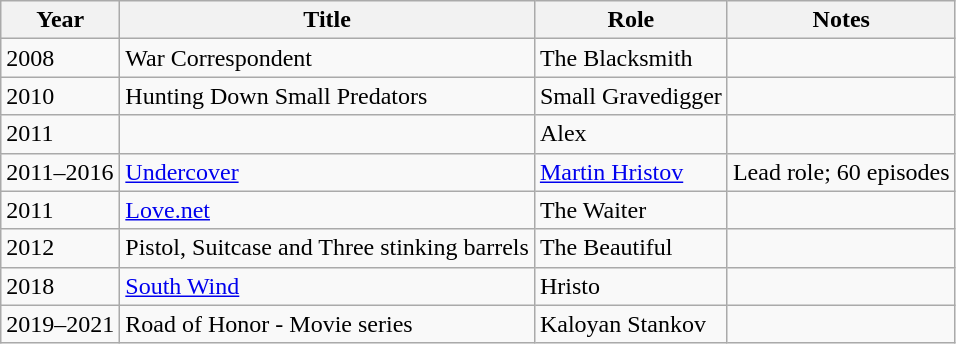<table class="wikitable">
<tr>
<th>Year</th>
<th>Title</th>
<th>Role</th>
<th>Notes</th>
</tr>
<tr>
<td>2008</td>
<td>War Correspondent</td>
<td>The Blacksmith</td>
<td></td>
</tr>
<tr>
<td>2010</td>
<td>Hunting Down Small Predators</td>
<td>Small Gravedigger</td>
<td></td>
</tr>
<tr>
<td>2011</td>
<td></td>
<td>Alex</td>
<td></td>
</tr>
<tr>
<td>2011–2016</td>
<td><a href='#'>Undercover</a></td>
<td><a href='#'>Martin Hristov</a></td>
<td>Lead role; 60 episodes</td>
</tr>
<tr>
<td>2011</td>
<td><a href='#'>Love.net</a></td>
<td>The Waiter</td>
<td></td>
</tr>
<tr>
<td>2012</td>
<td>Pistol, Suitcase and Three stinking barrels</td>
<td>The Beautiful</td>
<td></td>
</tr>
<tr>
<td>2018</td>
<td><a href='#'>South Wind</a></td>
<td>Hristo</td>
<td></td>
</tr>
<tr>
<td>2019–2021</td>
<td>Road of Honor - Movie series</td>
<td>Kaloyan Stankov</td>
<td></td>
</tr>
</table>
